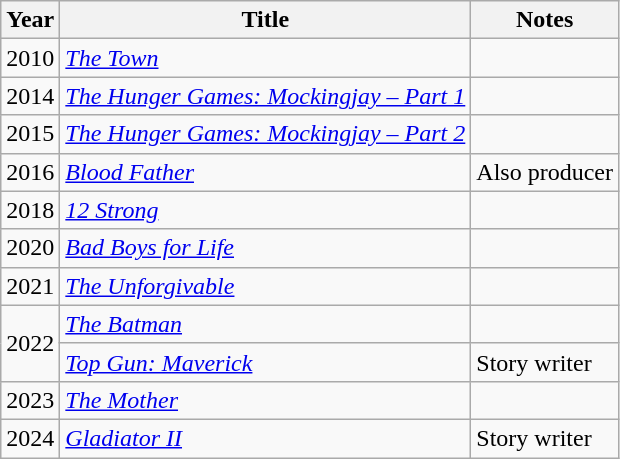<table class="wikitable plainrowheaders">
<tr>
<th>Year</th>
<th>Title</th>
<th>Notes</th>
</tr>
<tr>
<td>2010</td>
<td><em><a href='#'>The Town</a></em></td>
<td></td>
</tr>
<tr>
<td>2014</td>
<td><em><a href='#'>The Hunger Games: Mockingjay – Part 1</a></em></td>
<td></td>
</tr>
<tr>
<td>2015</td>
<td><em><a href='#'>The Hunger Games: Mockingjay – Part 2</a></em></td>
<td></td>
</tr>
<tr>
<td>2016</td>
<td><em><a href='#'>Blood Father</a></em></td>
<td>Also producer</td>
</tr>
<tr>
<td>2018</td>
<td><em><a href='#'>12 Strong</a></em></td>
<td></td>
</tr>
<tr>
<td>2020</td>
<td><em><a href='#'>Bad Boys for Life</a></em></td>
<td></td>
</tr>
<tr>
<td>2021</td>
<td><em><a href='#'>The Unforgivable</a></em></td>
<td></td>
</tr>
<tr>
<td rowspan=2>2022</td>
<td><em><a href='#'>The Batman</a></em></td>
<td></td>
</tr>
<tr>
<td><em><a href='#'>Top Gun: Maverick</a></em></td>
<td>Story writer</td>
</tr>
<tr>
<td>2023</td>
<td><em><a href='#'>The Mother</a></em></td>
<td></td>
</tr>
<tr>
<td>2024</td>
<td><em><a href='#'>Gladiator II</a></em></td>
<td>Story writer</td>
</tr>
</table>
